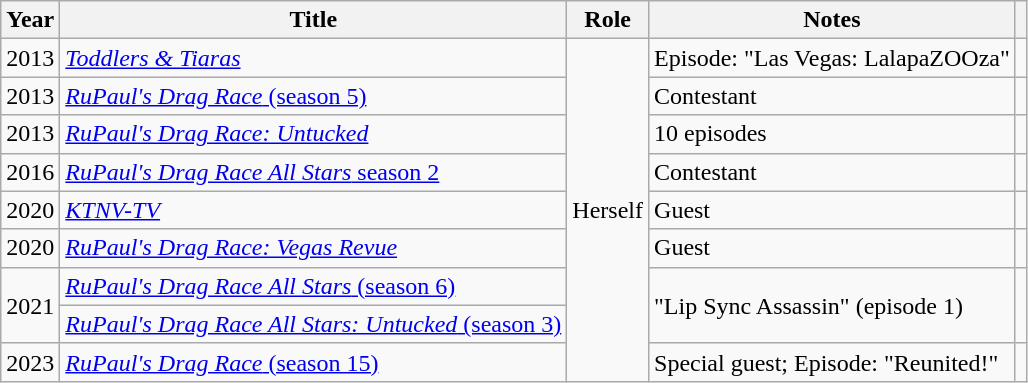<table class="wikitable">
<tr>
<th>Year</th>
<th>Title</th>
<th>Role</th>
<th>Notes</th>
<th style="text-align: center;" class="unsortable"></th>
</tr>
<tr>
<td>2013</td>
<td><em><a href='#'>Toddlers & Tiaras</a></em></td>
<td rowspan="11">Herself</td>
<td>Episode: "Las Vegas: LalapaZOOza"</td>
<td></td>
</tr>
<tr>
<td>2013</td>
<td><a href='#'><em>RuPaul's Drag Race</em> (season 5)</a></td>
<td>Contestant</td>
<td></td>
</tr>
<tr>
<td>2013</td>
<td><em><a href='#'>RuPaul's Drag Race: Untucked</a></em></td>
<td>10 episodes</td>
<td></td>
</tr>
<tr>
<td>2016</td>
<td><a href='#'><em>RuPaul's Drag Race All Stars</em> season 2</a></td>
<td>Contestant</td>
<td></td>
</tr>
<tr>
<td>2020</td>
<td><em><a href='#'>KTNV-TV</a></em></td>
<td>Guest</td>
<td style="text-align: center;"></td>
</tr>
<tr>
<td>2020</td>
<td><em><a href='#'>RuPaul's Drag Race: Vegas Revue</a></em></td>
<td>Guest</td>
<td style="text-align: center;"></td>
</tr>
<tr>
<td rowspan="2">2021</td>
<td><a href='#'><em>RuPaul's Drag Race All Stars</em> (season 6)</a></td>
<td rowspan="2">"Lip Sync Assassin" (episode 1)</td>
<td rowspan="2" style="text-align: center;"></td>
</tr>
<tr>
<td scope="row"><a href='#'><em>RuPaul's Drag Race All Stars: Untucked</em> (season 3)</a></td>
</tr>
<tr>
<td>2023</td>
<td><a href='#'><em>RuPaul's Drag Race</em> (season 15)</a></td>
<td>Special guest; Episode: "Reunited!"</td>
<td></td>
</tr>
</table>
